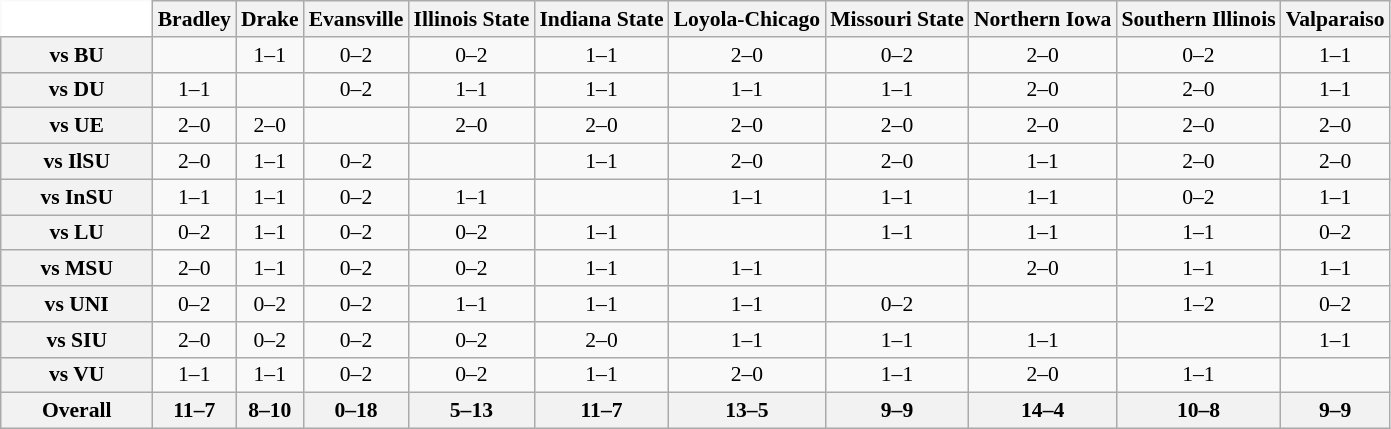<table class="wikitable" style="white-space:nowrap;font-size:90%;">
<tr>
<th colspan=1 style="background:white; border-top-style:hidden; border-left-style:hidden;"  width=95> </th>
<th style=>Bradley</th>
<th style=>Drake</th>
<th style=>Evansville</th>
<th style=>Illinois State</th>
<th style=>Indiana State</th>
<th style=>Loyola-Chicago</th>
<th style=>Missouri State</th>
<th style=>Northern Iowa</th>
<th style=>Southern Illinois</th>
<th style=>Valparaiso</th>
</tr>
<tr style="text-align:center;">
<th style=>vs BU</th>
<td –></td>
<td>1–1</td>
<td>0–2</td>
<td>0–2</td>
<td>1–1</td>
<td>2–0</td>
<td>0–2</td>
<td>2–0</td>
<td>0–2</td>
<td>1–1</td>
</tr>
<tr style="text-align:center;">
<th style=>vs DU</th>
<td>1–1</td>
<td –></td>
<td>0–2</td>
<td>1–1</td>
<td>1–1</td>
<td>1–1</td>
<td>1–1</td>
<td>2–0</td>
<td>2–0</td>
<td>1–1</td>
</tr>
<tr style="text-align:center;">
<th style=>vs UE</th>
<td>2–0</td>
<td>2–0</td>
<td –></td>
<td>2–0</td>
<td>2–0</td>
<td>2–0</td>
<td>2–0</td>
<td>2–0</td>
<td>2–0</td>
<td>2–0</td>
</tr>
<tr style="text-align:center;">
<th style=>vs IlSU</th>
<td>2–0</td>
<td>1–1</td>
<td>0–2</td>
<td –></td>
<td>1–1</td>
<td>2–0</td>
<td>2–0</td>
<td>1–1</td>
<td>2–0</td>
<td>2–0</td>
</tr>
<tr style="text-align:center;">
<th style=>vs InSU</th>
<td>1–1</td>
<td>1–1</td>
<td>0–2</td>
<td>1–1</td>
<td –></td>
<td>1–1</td>
<td>1–1</td>
<td>1–1</td>
<td>0–2</td>
<td>1–1</td>
</tr>
<tr style="text-align:center;">
<th style=>vs LU</th>
<td>0–2</td>
<td>1–1</td>
<td>0–2</td>
<td>0–2</td>
<td>1–1</td>
<td –></td>
<td>1–1</td>
<td>1–1</td>
<td>1–1</td>
<td>0–2</td>
</tr>
<tr style="text-align:center;">
<th style=>vs MSU</th>
<td>2–0</td>
<td>1–1</td>
<td>0–2</td>
<td>0–2</td>
<td>1–1</td>
<td>1–1</td>
<td –></td>
<td>2–0</td>
<td>1–1</td>
<td>1–1</td>
</tr>
<tr style="text-align:center;">
<th style=>vs UNI</th>
<td>0–2</td>
<td>0–2</td>
<td>0–2</td>
<td>1–1</td>
<td>1–1</td>
<td>1–1</td>
<td>0–2</td>
<td –></td>
<td>1–2</td>
<td>0–2</td>
</tr>
<tr style="text-align:center;">
<th style=>vs SIU</th>
<td>2–0</td>
<td>0–2</td>
<td>0–2</td>
<td>0–2</td>
<td>2–0</td>
<td>1–1</td>
<td>1–1</td>
<td>1–1</td>
<td –></td>
<td>1–1</td>
</tr>
<tr style="text-align:center;">
<th style=>vs VU</th>
<td>1–1</td>
<td>1–1</td>
<td>0–2</td>
<td>0–2</td>
<td>1–1</td>
<td>2–0</td>
<td>1–1</td>
<td>2–0</td>
<td>1–1</td>
<td –></td>
</tr>
<tr style="text-align:center;">
<th>Overall</th>
<th>11–7</th>
<th>8–10</th>
<th>0–18</th>
<th>5–13</th>
<th>11–7</th>
<th>13–5</th>
<th>9–9</th>
<th>14–4</th>
<th>10–8</th>
<th>9–9</th>
</tr>
</table>
